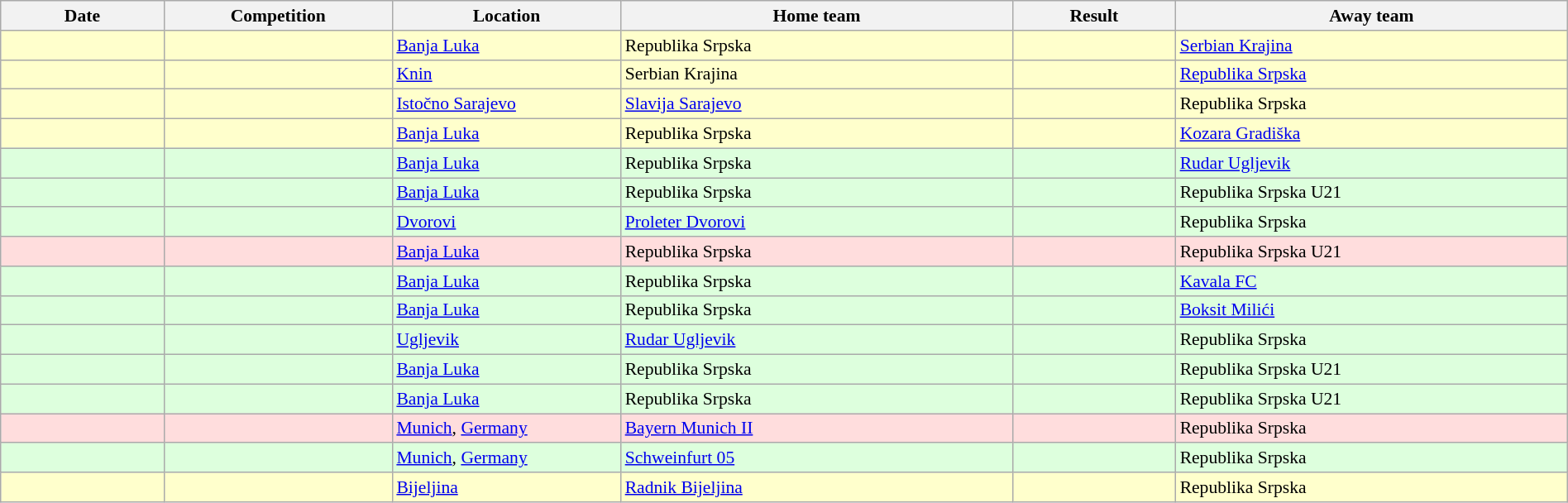<table class="wikitable" width=100% style="font-size: 90%">
<tr>
<th width=5%>Date</th>
<th width=7%>Competition</th>
<th width=7%>Location</th>
<th width=12%>Home team</th>
<th width=5%>Result</th>
<th width=12%>Away team</th>
</tr>
<tr bgcolor=#FFFFCC>
<td></td>
<td></td>
<td><a href='#'>Banja Luka</a></td>
<td> Republika Srpska</td>
<td></td>
<td> <a href='#'>Serbian Krajina</a></td>
</tr>
<tr bgcolor=#FFFFCC>
<td></td>
<td></td>
<td><a href='#'>Knin</a></td>
<td> Serbian Krajina</td>
<td></td>
<td> <a href='#'>Republika Srpska</a></td>
</tr>
<tr bgcolor=#FFFFCC>
<td></td>
<td></td>
<td><a href='#'>Istočno Sarajevo</a></td>
<td> <a href='#'>Slavija Sarajevo</a></td>
<td></td>
<td> Republika Srpska</td>
</tr>
<tr bgcolor=#FFFFCC>
<td></td>
<td></td>
<td><a href='#'>Banja Luka</a></td>
<td> Republika Srpska</td>
<td></td>
<td> <a href='#'>Kozara Gradiška</a></td>
</tr>
<tr bgcolor="#ddffdd">
<td></td>
<td></td>
<td><a href='#'>Banja Luka</a></td>
<td> Republika Srpska</td>
<td></td>
<td> <a href='#'>Rudar Ugljevik</a></td>
</tr>
<tr bgcolor="#ddffdd">
<td></td>
<td></td>
<td><a href='#'>Banja Luka</a></td>
<td> Republika Srpska</td>
<td></td>
<td> Republika Srpska U21</td>
</tr>
<tr bgcolor="#ddffdd">
<td></td>
<td></td>
<td><a href='#'>Dvorovi</a></td>
<td> <a href='#'>Proleter Dvorovi</a></td>
<td></td>
<td> Republika Srpska</td>
</tr>
<tr bgcolor="#ffdddd">
<td></td>
<td></td>
<td><a href='#'>Banja Luka</a></td>
<td> Republika Srpska</td>
<td></td>
<td> Republika Srpska U21</td>
</tr>
<tr bgcolor="#ddffdd">
<td></td>
<td></td>
<td><a href='#'>Banja Luka</a></td>
<td> Republika Srpska</td>
<td></td>
<td> <a href='#'>Kavala FC</a></td>
</tr>
<tr bgcolor="#ddffdd">
<td></td>
<td></td>
<td><a href='#'>Banja Luka</a></td>
<td> Republika Srpska</td>
<td></td>
<td> <a href='#'>Boksit Milići</a></td>
</tr>
<tr bgcolor="#ddffdd">
<td></td>
<td></td>
<td><a href='#'>Ugljevik</a></td>
<td> <a href='#'>Rudar Ugljevik</a></td>
<td></td>
<td> Republika Srpska</td>
</tr>
<tr bgcolor="#ddffdd">
<td></td>
<td></td>
<td><a href='#'>Banja Luka</a></td>
<td> Republika Srpska</td>
<td></td>
<td> Republika Srpska U21</td>
</tr>
<tr bgcolor="#ddffdd">
<td></td>
<td></td>
<td><a href='#'>Banja Luka</a></td>
<td> Republika Srpska</td>
<td></td>
<td> Republika Srpska U21</td>
</tr>
<tr bgcolor="#ffdddd">
<td></td>
<td></td>
<td><a href='#'>Munich</a>, <a href='#'>Germany</a></td>
<td> <a href='#'>Bayern Munich II</a></td>
<td></td>
<td> Republika Srpska</td>
</tr>
<tr bgcolor="#ddffdd">
<td></td>
<td></td>
<td><a href='#'>Munich</a>, <a href='#'>Germany</a></td>
<td> <a href='#'>Schweinfurt 05</a></td>
<td></td>
<td> Republika Srpska</td>
</tr>
<tr bgcolor=#FFFFCC>
<td></td>
<td></td>
<td><a href='#'>Bijeljina</a></td>
<td> <a href='#'>Radnik Bijeljina</a></td>
<td></td>
<td> Republika Srpska</td>
</tr>
</table>
